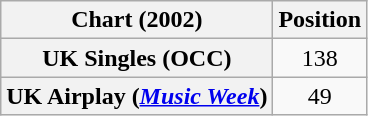<table class="wikitable plainrowheaders" style="text-align:center">
<tr>
<th>Chart (2002)</th>
<th>Position</th>
</tr>
<tr>
<th scope="row">UK Singles (OCC)</th>
<td>138</td>
</tr>
<tr>
<th scope="row">UK Airplay (<em><a href='#'>Music Week</a></em>)</th>
<td>49</td>
</tr>
</table>
